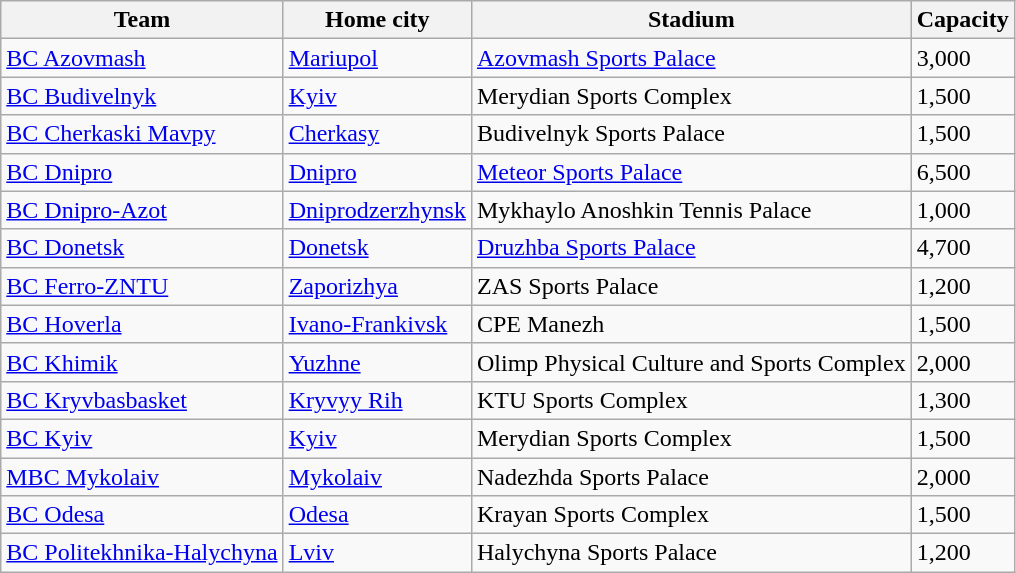<table class="wikitable sortable">
<tr>
<th>Team</th>
<th>Home city</th>
<th>Stadium</th>
<th>Capacity</th>
</tr>
<tr>
<td><a href='#'>BC Azovmash</a></td>
<td><a href='#'>Mariupol</a></td>
<td><a href='#'>Azovmash Sports Palace</a></td>
<td>3,000</td>
</tr>
<tr>
<td><a href='#'>BC Budivelnyk</a></td>
<td><a href='#'>Kyiv</a></td>
<td>Merydian Sports Complex</td>
<td>1,500</td>
</tr>
<tr>
<td><a href='#'>BC Cherkaski Mavpy</a></td>
<td><a href='#'>Cherkasy</a></td>
<td>Budivelnyk Sports Palace</td>
<td>1,500</td>
</tr>
<tr>
<td><a href='#'>BC Dnipro</a></td>
<td><a href='#'>Dnipro</a></td>
<td><a href='#'>Meteor Sports Palace</a></td>
<td>6,500</td>
</tr>
<tr>
<td><a href='#'>BC Dnipro-Azot</a></td>
<td><a href='#'>Dniprodzerzhynsk</a></td>
<td>Mykhaylo Anoshkin Tennis Palace</td>
<td>1,000</td>
</tr>
<tr>
<td><a href='#'>BC Donetsk</a></td>
<td><a href='#'>Donetsk</a></td>
<td><a href='#'>Druzhba Sports Palace</a></td>
<td>4,700</td>
</tr>
<tr>
<td><a href='#'>BC Ferro-ZNTU</a></td>
<td><a href='#'>Zaporizhya</a></td>
<td>ZAS Sports Palace</td>
<td>1,200</td>
</tr>
<tr>
<td><a href='#'>BC Hoverla</a></td>
<td><a href='#'>Ivano-Frankivsk</a></td>
<td>CPE Manezh</td>
<td>1,500</td>
</tr>
<tr>
<td><a href='#'>BC Khimik</a></td>
<td><a href='#'>Yuzhne</a></td>
<td>Olimp Physical Culture and Sports Complex</td>
<td>2,000</td>
</tr>
<tr>
<td><a href='#'>BC Kryvbasbasket</a></td>
<td><a href='#'>Kryvyy Rih</a></td>
<td>KTU Sports Complex</td>
<td>1,300</td>
</tr>
<tr>
<td><a href='#'>BC Kyiv</a></td>
<td><a href='#'>Kyiv</a></td>
<td>Merydian Sports Complex</td>
<td>1,500</td>
</tr>
<tr>
<td><a href='#'>MBC Mykolaiv</a></td>
<td><a href='#'>Mykolaiv</a></td>
<td>Nadezhda Sports Palace</td>
<td>2,000</td>
</tr>
<tr>
<td><a href='#'>BC Odesa</a></td>
<td><a href='#'>Odesa</a></td>
<td>Krayan Sports Complex</td>
<td>1,500</td>
</tr>
<tr>
<td><a href='#'>BC Politekhnika-Halychyna</a></td>
<td><a href='#'>Lviv</a></td>
<td>Halychyna Sports Palace</td>
<td>1,200</td>
</tr>
</table>
